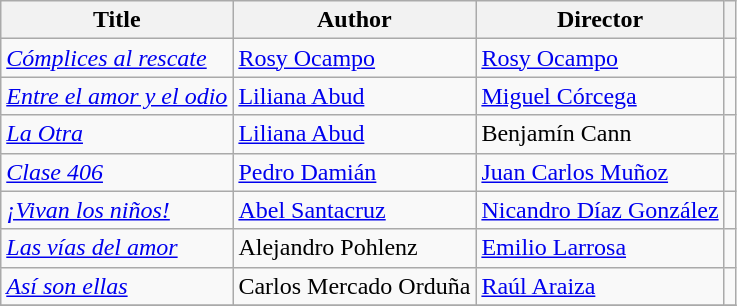<table class="wikitable sortable">
<tr>
<th>Title</th>
<th>Author</th>
<th>Director</th>
<th></th>
</tr>
<tr>
<td><em><a href='#'>Cómplices al rescate</a></em></td>
<td><a href='#'>Rosy Ocampo</a></td>
<td><a href='#'>Rosy Ocampo</a></td>
<td></td>
</tr>
<tr>
<td><em><a href='#'>Entre el amor y el odio</a></em></td>
<td><a href='#'>Liliana Abud</a></td>
<td><a href='#'>Miguel Córcega</a></td>
<td></td>
</tr>
<tr>
<td><em><a href='#'>La Otra</a></em></td>
<td><a href='#'>Liliana Abud</a></td>
<td>Benjamín Cann</td>
<td></td>
</tr>
<tr>
<td><em><a href='#'>Clase 406</a></em></td>
<td><a href='#'>Pedro Damián</a></td>
<td><a href='#'>Juan Carlos Muñoz</a></td>
<td></td>
</tr>
<tr>
<td><em><a href='#'>¡Vivan los niños!</a></em></td>
<td><a href='#'>Abel Santacruz</a></td>
<td><a href='#'>Nicandro Díaz González</a></td>
<td></td>
</tr>
<tr>
<td><em><a href='#'>Las vías del amor</a></em></td>
<td>Alejandro Pohlenz</td>
<td><a href='#'>Emilio Larrosa</a></td>
<td></td>
</tr>
<tr>
<td><em><a href='#'>Así son ellas</a></em></td>
<td>Carlos Mercado Orduña</td>
<td><a href='#'>Raúl Araiza</a></td>
<td></td>
</tr>
<tr>
</tr>
</table>
